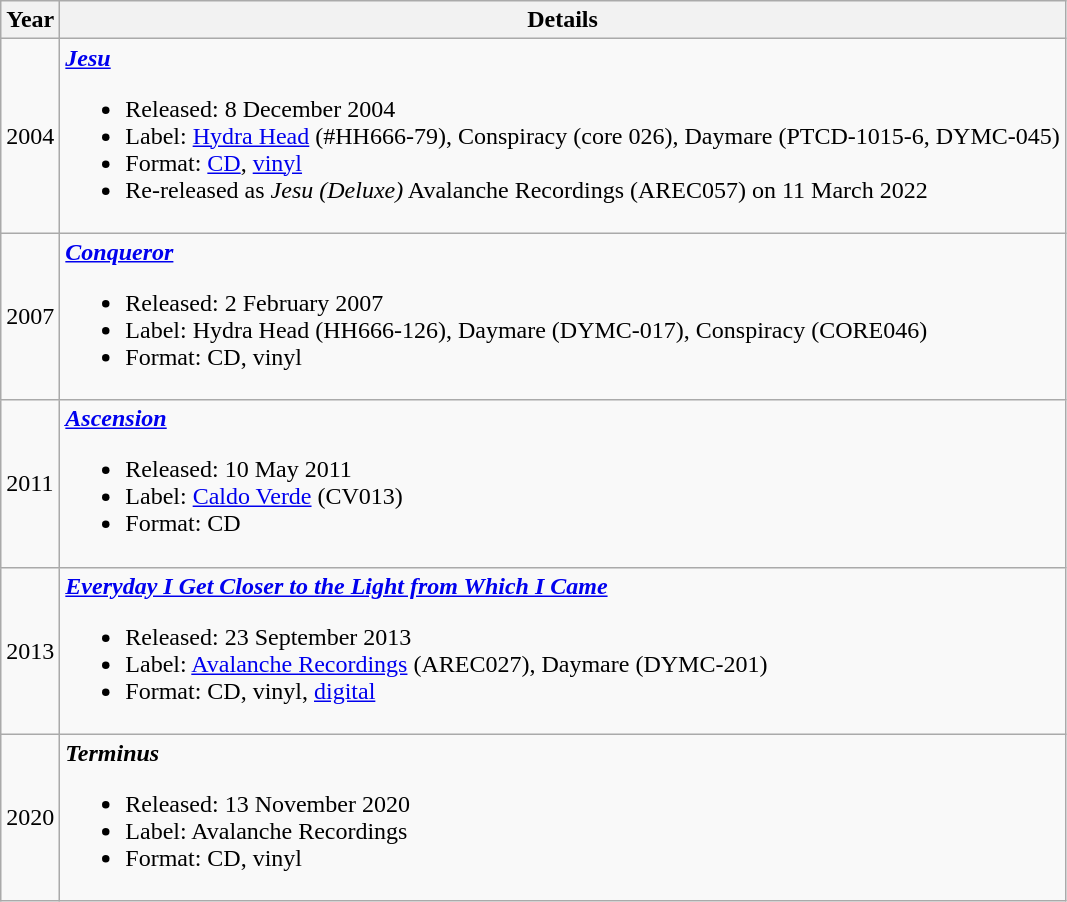<table class="wikitable">
<tr>
<th>Year</th>
<th>Details</th>
</tr>
<tr>
<td>2004</td>
<td><strong><em><a href='#'>Jesu</a></em></strong><br><ul><li>Released: 8 December 2004</li><li>Label: <a href='#'>Hydra Head</a> (#HH666-79), Conspiracy (core 026), Daymare (PTCD-1015-6, DYMC-045)</li><li>Format: <a href='#'>CD</a>, <a href='#'>vinyl</a></li><li>Re-released as <em>Jesu (Deluxe)</em> Avalanche Recordings (AREC057) on 11 March 2022</li></ul></td>
</tr>
<tr>
<td>2007</td>
<td><strong><em><a href='#'>Conqueror</a></em></strong><br><ul><li>Released: 2 February 2007</li><li>Label: Hydra Head (HH666-126), Daymare (DYMC-017), Conspiracy (CORE046)</li><li>Format: CD, vinyl</li></ul></td>
</tr>
<tr>
<td>2011</td>
<td><strong><em><a href='#'>Ascension</a></em></strong><br><ul><li>Released: 10 May 2011</li><li>Label: <a href='#'>Caldo Verde</a> (CV013)</li><li>Format: CD</li></ul></td>
</tr>
<tr>
<td>2013</td>
<td><strong><em><a href='#'>Everyday I Get Closer to the Light from Which I Came</a></em></strong><br><ul><li>Released: 23 September 2013</li><li>Label: <a href='#'>Avalanche Recordings</a> (AREC027), Daymare (DYMC-201)</li><li>Format: CD, vinyl, <a href='#'>digital</a></li></ul></td>
</tr>
<tr>
<td>2020</td>
<td><strong><em>Terminus</em></strong><br><ul><li>Released: 13 November 2020</li><li>Label: Avalanche Recordings</li><li>Format: CD, vinyl</li></ul></td>
</tr>
</table>
